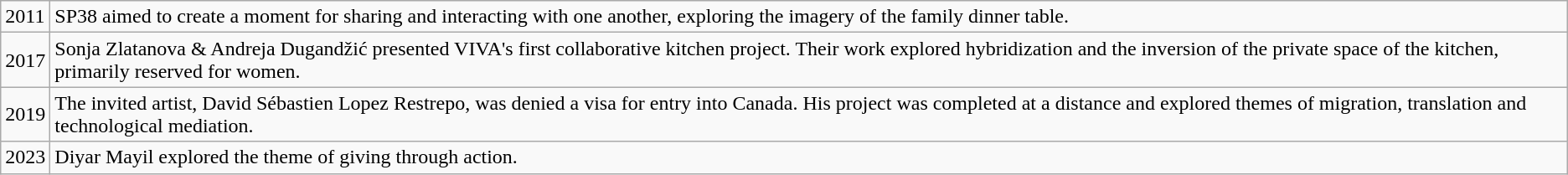<table class="wikitable mw-collapsible">
<tr>
<td>2011</td>
<td>SP38 aimed to create a moment for sharing and interacting with one another, exploring the imagery of the family dinner table.</td>
</tr>
<tr>
<td>2017</td>
<td>Sonja Zlatanova & Andreja Dugandžić presented VIVA's first collaborative kitchen project. Their work explored hybridization and the inversion of the private space of the kitchen, primarily reserved for women.</td>
</tr>
<tr>
<td>2019</td>
<td>The invited artist, David Sébastien Lopez Restrepo, was denied a visa for entry into Canada. His project was completed at a distance and explored themes of migration, translation and technological mediation.</td>
</tr>
<tr>
<td>2023</td>
<td>Diyar Mayil explored the theme of giving through action.</td>
</tr>
</table>
